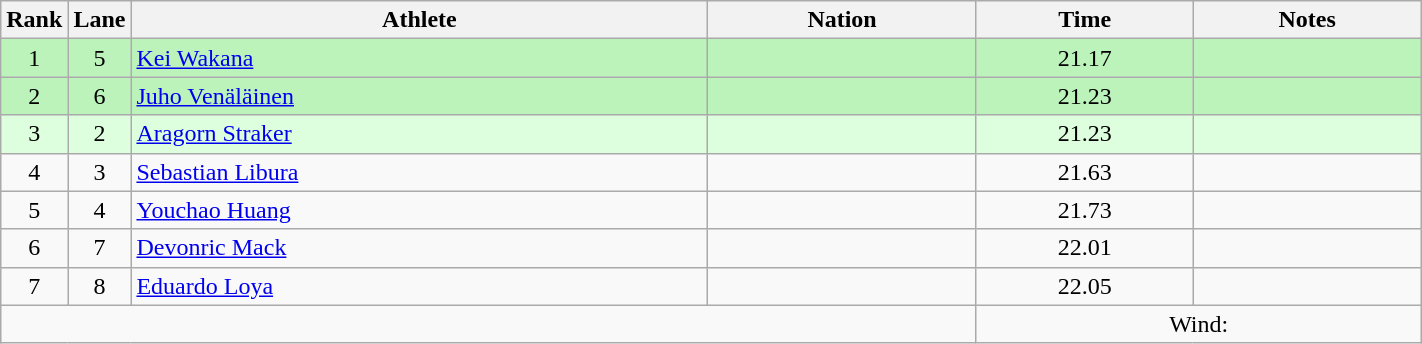<table class="wikitable sortable" style="text-align:center;width: 75%;">
<tr>
<th scope="col" style="width: 10px;">Rank</th>
<th scope="col" style="width: 10px;">Lane</th>
<th scope="col">Athlete</th>
<th scope="col">Nation</th>
<th scope="col">Time</th>
<th scope="col">Notes</th>
</tr>
<tr bgcolor=bbf3bb>
<td>1</td>
<td>5</td>
<td align=left><a href='#'>Kei Wakana</a></td>
<td align=left></td>
<td>21.17</td>
<td></td>
</tr>
<tr bgcolor=bbf3bb>
<td>2</td>
<td>6</td>
<td align=left><a href='#'>Juho Venäläinen</a></td>
<td align=left></td>
<td>21.23 </td>
<td></td>
</tr>
<tr bgcolor=ddffdd>
<td>3</td>
<td>2</td>
<td align=left><a href='#'>Aragorn Straker</a></td>
<td align=left></td>
<td>21.23 </td>
<td></td>
</tr>
<tr>
<td>4</td>
<td>3</td>
<td align=left><a href='#'>Sebastian Libura</a></td>
<td align=left></td>
<td>21.63</td>
<td></td>
</tr>
<tr>
<td>5</td>
<td>4</td>
<td align=left><a href='#'>Youchao Huang</a></td>
<td align=left></td>
<td>21.73</td>
<td></td>
</tr>
<tr>
<td>6</td>
<td>7</td>
<td align=left><a href='#'>Devonric Mack</a></td>
<td align=left></td>
<td>22.01</td>
<td></td>
</tr>
<tr>
<td>7</td>
<td>8</td>
<td align=left><a href='#'>Eduardo Loya</a></td>
<td align=left></td>
<td>22.05</td>
<td></td>
</tr>
<tr class="sortbottom">
<td colspan="4"></td>
<td colspan="2">Wind: </td>
</tr>
</table>
